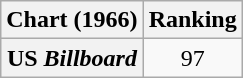<table class="wikitable plainrowheaders sortable">
<tr>
<th scope="col">Chart (1966)</th>
<th scope="col">Ranking</th>
</tr>
<tr>
<th scope="row">US <em>Billboard</em></th>
<td style="text-align:center;">97</td>
</tr>
</table>
